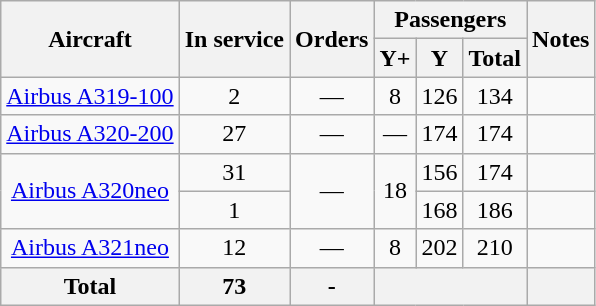<table class="wikitable" style="border-collapse:collapse;text-align:center">
<tr>
<th rowspan=2>Aircraft</th>
<th rowspan=2>In service</th>
<th rowspan=2>Orders</th>
<th colspan=3>Passengers</th>
<th rowspan=2>Notes</th>
</tr>
<tr>
<th><abbr>Y+</abbr></th>
<th><abbr>Y</abbr></th>
<th>Total</th>
</tr>
<tr>
<td><a href='#'>Airbus A319-100</a></td>
<td>2</td>
<td>—</td>
<td>8</td>
<td>126</td>
<td>134</td>
<td></td>
</tr>
<tr>
<td><a href='#'>Airbus A320-200</a></td>
<td>27</td>
<td>—</td>
<td>—</td>
<td>174</td>
<td>174</td>
<td></td>
</tr>
<tr>
<td rowspan="2"><a href='#'>Airbus A320neo</a></td>
<td>31</td>
<td rowspan="2">—</td>
<td rowspan="2">18</td>
<td>156</td>
<td>174</td>
<td></td>
</tr>
<tr>
<td>1</td>
<td>168</td>
<td>186</td>
<td></td>
</tr>
<tr>
<td><a href='#'>Airbus A321neo</a></td>
<td>12</td>
<td>—</td>
<td>8</td>
<td>202</td>
<td>210</td>
<td></td>
</tr>
<tr>
<th>Total</th>
<th>73</th>
<th>-</th>
<th colspan="3"></th>
<th></th>
</tr>
</table>
